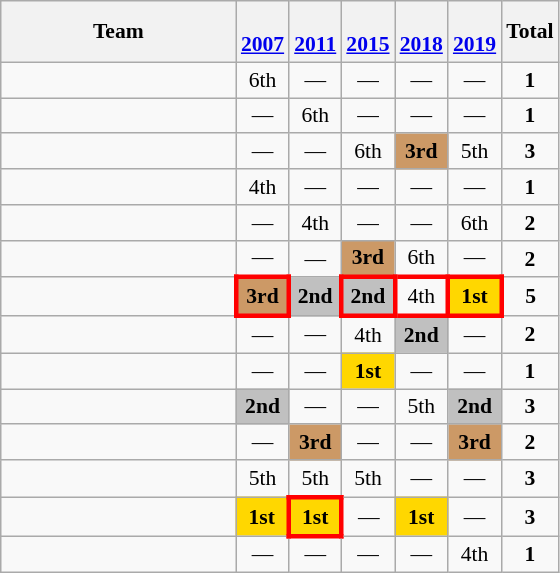<table class="wikitable" style="text-align:center; font-size:90%">
<tr>
<th width=150>Team</th>
<th><br><a href='#'>2007</a></th>
<th><br><a href='#'>2011</a></th>
<th><br><a href='#'>2015</a></th>
<th><br><a href='#'>2018</a></th>
<th><br><a href='#'>2019</a></th>
<th>Total</th>
</tr>
<tr>
<td align=left></td>
<td>6th</td>
<td>—</td>
<td>—</td>
<td>—</td>
<td>—</td>
<td><strong>1</strong></td>
</tr>
<tr>
<td align=left></td>
<td>—</td>
<td>6th</td>
<td>—</td>
<td>—</td>
<td>—</td>
<td><strong>1</strong></td>
</tr>
<tr>
<td align=left></td>
<td>—</td>
<td>—</td>
<td>6th</td>
<td bgcolor=#cc9966><strong>3rd</strong></td>
<td>5th</td>
<td><strong>3</strong></td>
</tr>
<tr>
<td align=left></td>
<td>4th</td>
<td>—</td>
<td>—</td>
<td>—</td>
<td>—</td>
<td><strong>1</strong></td>
</tr>
<tr>
<td align=left></td>
<td>—</td>
<td>4th</td>
<td>—</td>
<td>—</td>
<td>6th</td>
<td><strong>2</strong></td>
</tr>
<tr>
<td align=left></td>
<td>—</td>
<td>—</td>
<td bgcolor=#cc9966><strong>3rd</strong></td>
<td>6th</td>
<td>—</td>
<td><strong>2</strong></td>
</tr>
<tr>
<td align=left></td>
<td style="border: 3px solid red" bgcolor=#cc9966><strong>3rd</strong></td>
<td bgcolor=Silver><strong>2nd</strong></td>
<td style="border: 3px solid red" bgcolor=Silver><strong>2nd</strong></td>
<td style="border: 3px solid red">4th</td>
<td style="border: 3px solid red" bgcolor=Gold><strong>1st</strong></td>
<td><strong>5</strong></td>
</tr>
<tr>
<td align="left"></td>
<td>—</td>
<td>—</td>
<td>4th</td>
<td bgcolor="Silver"><strong>2nd</strong></td>
<td>—</td>
<td><strong>2</strong></td>
</tr>
<tr>
<td align=left></td>
<td>—</td>
<td>—</td>
<td bgcolor=Gold><strong>1st</strong></td>
<td>—</td>
<td>—</td>
<td><strong>1</strong></td>
</tr>
<tr>
<td align=left></td>
<td bgcolor=Silver><strong>2nd</strong></td>
<td>—</td>
<td>—</td>
<td>5th</td>
<td bgcolor=Silver><strong>2nd</strong></td>
<td><strong>3</strong></td>
</tr>
<tr>
<td align=left></td>
<td>—</td>
<td bgcolor=#cc9966><strong>3rd</strong></td>
<td>—</td>
<td>—</td>
<td bgcolor=#cc9966><strong>3rd</strong></td>
<td><strong>2</strong></td>
</tr>
<tr>
<td align=left></td>
<td>5th</td>
<td>5th</td>
<td>5th</td>
<td>—</td>
<td>—</td>
<td><strong>3</strong></td>
</tr>
<tr>
<td align=left></td>
<td bgcolor=Gold><strong>1st</strong></td>
<td style="border: 3px solid red" bgcolor=Gold><strong>1st</strong></td>
<td>—</td>
<td bgcolor=Gold><strong>1st</strong></td>
<td>—</td>
<td><strong>3</strong></td>
</tr>
<tr>
<td align=left></td>
<td>—</td>
<td>—</td>
<td>—</td>
<td>—</td>
<td>4th</td>
<td><strong>1</strong></td>
</tr>
</table>
